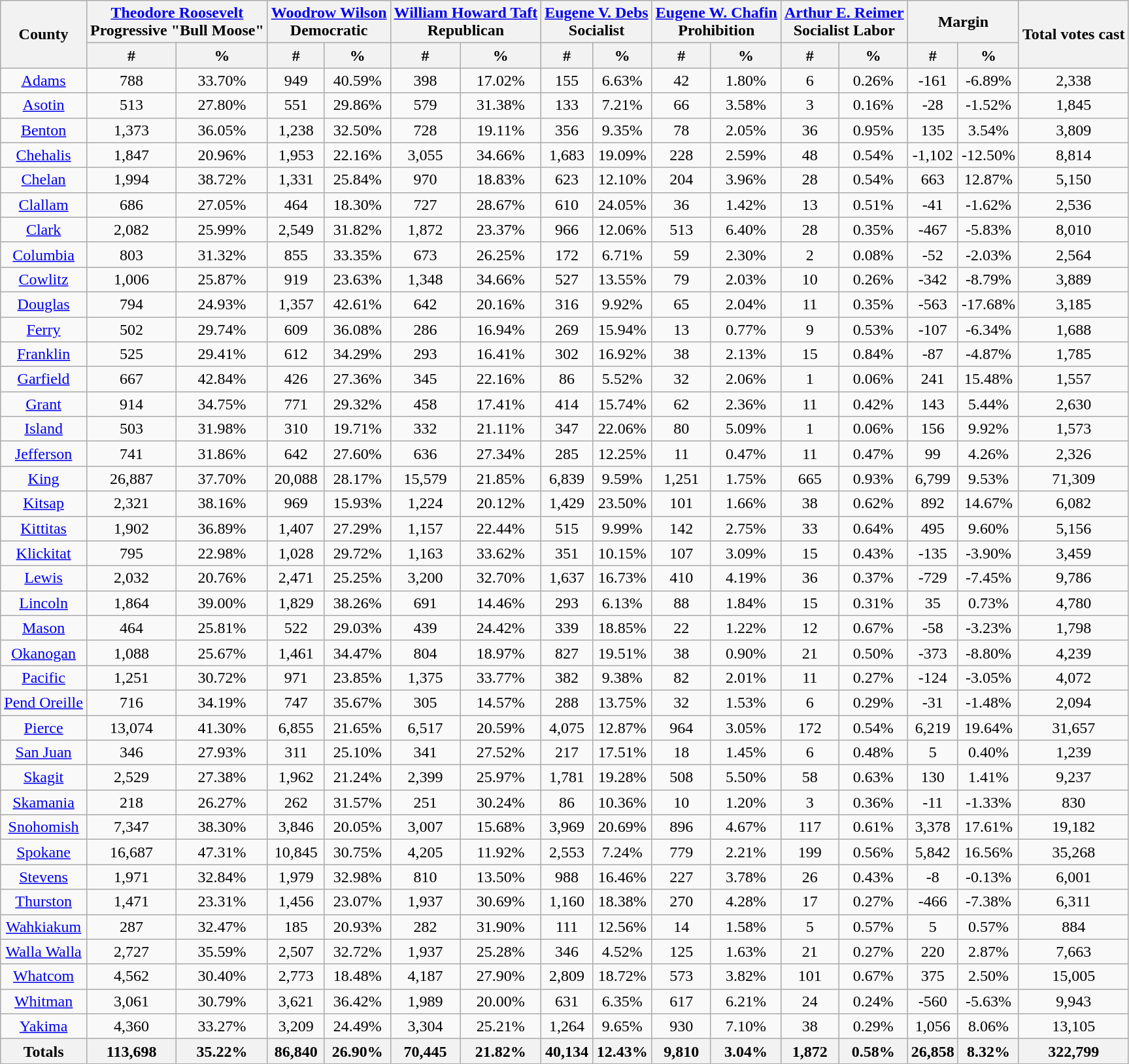<table class="wikitable sortable">
<tr>
<th style="text-align:center;" rowspan="2">County</th>
<th style="text-align:center;" colspan="2"><a href='#'>Theodore Roosevelt</a><br>Progressive "Bull Moose"</th>
<th style="text-align:center;" colspan="2"><a href='#'>Woodrow Wilson</a><br>Democratic</th>
<th style="text-align:center;" colspan="2"><a href='#'>William Howard Taft</a><br>Republican</th>
<th style="text-align:center;" colspan="2"><a href='#'>Eugene V. Debs</a><br>Socialist</th>
<th style="text-align:center;" colspan="2"><a href='#'>Eugene W. Chafin</a><br>Prohibition</th>
<th style="text-align:center;" colspan="2"><a href='#'>Arthur E. Reimer</a><br>Socialist Labor</th>
<th style="text-align:center;" colspan="2">Margin</th>
<th style="text-align:center;" rowspan="2">Total votes cast</th>
</tr>
<tr>
<th style="text-align:center;" data-sort-type="number">#</th>
<th style="text-align:center;" data-sort-type="number">%</th>
<th style="text-align:center;" data-sort-type="number">#</th>
<th style="text-align:center;" data-sort-type="number">%</th>
<th style="text-align:center;" data-sort-type="number">#</th>
<th style="text-align:center;" data-sort-type="number">%</th>
<th style="text-align:center;" data-sort-type="number">#</th>
<th style="text-align:center;" data-sort-type="number">%</th>
<th style="text-align:center;" data-sort-type="number">#</th>
<th style="text-align:center;" data-sort-type="number">%</th>
<th style="text-align:center;" data-sort-type="number">#</th>
<th style="text-align:center;" data-sort-type="number">%</th>
<th style="text-align:center;" data-sort-type="number">#</th>
<th style="text-align:center;" data-sort-type="number">%</th>
</tr>
<tr style="text-align:center;">
<td><a href='#'>Adams</a></td>
<td>788</td>
<td>33.70%</td>
<td>949</td>
<td>40.59%</td>
<td>398</td>
<td>17.02%</td>
<td>155</td>
<td>6.63%</td>
<td>42</td>
<td>1.80%</td>
<td>6</td>
<td>0.26%</td>
<td>-161</td>
<td>-6.89%</td>
<td>2,338</td>
</tr>
<tr style="text-align:center;">
<td><a href='#'>Asotin</a></td>
<td>513</td>
<td>27.80%</td>
<td>551</td>
<td>29.86%</td>
<td>579</td>
<td>31.38%</td>
<td>133</td>
<td>7.21%</td>
<td>66</td>
<td>3.58%</td>
<td>3</td>
<td>0.16%</td>
<td>-28</td>
<td>-1.52%</td>
<td>1,845</td>
</tr>
<tr style="text-align:center;">
<td><a href='#'>Benton</a></td>
<td>1,373</td>
<td>36.05%</td>
<td>1,238</td>
<td>32.50%</td>
<td>728</td>
<td>19.11%</td>
<td>356</td>
<td>9.35%</td>
<td>78</td>
<td>2.05%</td>
<td>36</td>
<td>0.95%</td>
<td>135</td>
<td>3.54%</td>
<td>3,809</td>
</tr>
<tr style="text-align:center;">
<td><a href='#'>Chehalis</a></td>
<td>1,847</td>
<td>20.96%</td>
<td>1,953</td>
<td>22.16%</td>
<td>3,055</td>
<td>34.66%</td>
<td>1,683</td>
<td>19.09%</td>
<td>228</td>
<td>2.59%</td>
<td>48</td>
<td>0.54%</td>
<td>-1,102</td>
<td>-12.50%</td>
<td>8,814</td>
</tr>
<tr style="text-align:center;">
<td><a href='#'>Chelan</a></td>
<td>1,994</td>
<td>38.72%</td>
<td>1,331</td>
<td>25.84%</td>
<td>970</td>
<td>18.83%</td>
<td>623</td>
<td>12.10%</td>
<td>204</td>
<td>3.96%</td>
<td>28</td>
<td>0.54%</td>
<td>663</td>
<td>12.87%</td>
<td>5,150</td>
</tr>
<tr style="text-align:center;">
<td><a href='#'>Clallam</a></td>
<td>686</td>
<td>27.05%</td>
<td>464</td>
<td>18.30%</td>
<td>727</td>
<td>28.67%</td>
<td>610</td>
<td>24.05%</td>
<td>36</td>
<td>1.42%</td>
<td>13</td>
<td>0.51%</td>
<td>-41</td>
<td>-1.62%</td>
<td>2,536</td>
</tr>
<tr style="text-align:center;">
<td><a href='#'>Clark</a></td>
<td>2,082</td>
<td>25.99%</td>
<td>2,549</td>
<td>31.82%</td>
<td>1,872</td>
<td>23.37%</td>
<td>966</td>
<td>12.06%</td>
<td>513</td>
<td>6.40%</td>
<td>28</td>
<td>0.35%</td>
<td>-467</td>
<td>-5.83%</td>
<td>8,010</td>
</tr>
<tr style="text-align:center;">
<td><a href='#'>Columbia</a></td>
<td>803</td>
<td>31.32%</td>
<td>855</td>
<td>33.35%</td>
<td>673</td>
<td>26.25%</td>
<td>172</td>
<td>6.71%</td>
<td>59</td>
<td>2.30%</td>
<td>2</td>
<td>0.08%</td>
<td>-52</td>
<td>-2.03%</td>
<td>2,564</td>
</tr>
<tr style="text-align:center;">
<td><a href='#'>Cowlitz</a></td>
<td>1,006</td>
<td>25.87%</td>
<td>919</td>
<td>23.63%</td>
<td>1,348</td>
<td>34.66%</td>
<td>527</td>
<td>13.55%</td>
<td>79</td>
<td>2.03%</td>
<td>10</td>
<td>0.26%</td>
<td>-342</td>
<td>-8.79%</td>
<td>3,889</td>
</tr>
<tr style="text-align:center;">
<td><a href='#'>Douglas</a></td>
<td>794</td>
<td>24.93%</td>
<td>1,357</td>
<td>42.61%</td>
<td>642</td>
<td>20.16%</td>
<td>316</td>
<td>9.92%</td>
<td>65</td>
<td>2.04%</td>
<td>11</td>
<td>0.35%</td>
<td>-563</td>
<td>-17.68%</td>
<td>3,185</td>
</tr>
<tr style="text-align:center;">
<td><a href='#'>Ferry</a></td>
<td>502</td>
<td>29.74%</td>
<td>609</td>
<td>36.08%</td>
<td>286</td>
<td>16.94%</td>
<td>269</td>
<td>15.94%</td>
<td>13</td>
<td>0.77%</td>
<td>9</td>
<td>0.53%</td>
<td>-107</td>
<td>-6.34%</td>
<td>1,688</td>
</tr>
<tr style="text-align:center;">
<td><a href='#'>Franklin</a></td>
<td>525</td>
<td>29.41%</td>
<td>612</td>
<td>34.29%</td>
<td>293</td>
<td>16.41%</td>
<td>302</td>
<td>16.92%</td>
<td>38</td>
<td>2.13%</td>
<td>15</td>
<td>0.84%</td>
<td>-87</td>
<td>-4.87%</td>
<td>1,785</td>
</tr>
<tr style="text-align:center;">
<td><a href='#'>Garfield</a></td>
<td>667</td>
<td>42.84%</td>
<td>426</td>
<td>27.36%</td>
<td>345</td>
<td>22.16%</td>
<td>86</td>
<td>5.52%</td>
<td>32</td>
<td>2.06%</td>
<td>1</td>
<td>0.06%</td>
<td>241</td>
<td>15.48%</td>
<td>1,557</td>
</tr>
<tr style="text-align:center;">
<td><a href='#'>Grant</a></td>
<td>914</td>
<td>34.75%</td>
<td>771</td>
<td>29.32%</td>
<td>458</td>
<td>17.41%</td>
<td>414</td>
<td>15.74%</td>
<td>62</td>
<td>2.36%</td>
<td>11</td>
<td>0.42%</td>
<td>143</td>
<td>5.44%</td>
<td>2,630</td>
</tr>
<tr style="text-align:center;">
<td><a href='#'>Island</a></td>
<td>503</td>
<td>31.98%</td>
<td>310</td>
<td>19.71%</td>
<td>332</td>
<td>21.11%</td>
<td>347</td>
<td>22.06%</td>
<td>80</td>
<td>5.09%</td>
<td>1</td>
<td>0.06%</td>
<td>156</td>
<td>9.92%</td>
<td>1,573</td>
</tr>
<tr style="text-align:center;">
<td><a href='#'>Jefferson</a></td>
<td>741</td>
<td>31.86%</td>
<td>642</td>
<td>27.60%</td>
<td>636</td>
<td>27.34%</td>
<td>285</td>
<td>12.25%</td>
<td>11</td>
<td>0.47%</td>
<td>11</td>
<td>0.47%</td>
<td>99</td>
<td>4.26%</td>
<td>2,326</td>
</tr>
<tr style="text-align:center;">
<td><a href='#'>King</a></td>
<td>26,887</td>
<td>37.70%</td>
<td>20,088</td>
<td>28.17%</td>
<td>15,579</td>
<td>21.85%</td>
<td>6,839</td>
<td>9.59%</td>
<td>1,251</td>
<td>1.75%</td>
<td>665</td>
<td>0.93%</td>
<td>6,799</td>
<td>9.53%</td>
<td>71,309</td>
</tr>
<tr style="text-align:center;">
<td><a href='#'>Kitsap</a></td>
<td>2,321</td>
<td>38.16%</td>
<td>969</td>
<td>15.93%</td>
<td>1,224</td>
<td>20.12%</td>
<td>1,429</td>
<td>23.50%</td>
<td>101</td>
<td>1.66%</td>
<td>38</td>
<td>0.62%</td>
<td>892</td>
<td>14.67%</td>
<td>6,082</td>
</tr>
<tr style="text-align:center;">
<td><a href='#'>Kittitas</a></td>
<td>1,902</td>
<td>36.89%</td>
<td>1,407</td>
<td>27.29%</td>
<td>1,157</td>
<td>22.44%</td>
<td>515</td>
<td>9.99%</td>
<td>142</td>
<td>2.75%</td>
<td>33</td>
<td>0.64%</td>
<td>495</td>
<td>9.60%</td>
<td>5,156</td>
</tr>
<tr style="text-align:center;">
<td><a href='#'>Klickitat</a></td>
<td>795</td>
<td>22.98%</td>
<td>1,028</td>
<td>29.72%</td>
<td>1,163</td>
<td>33.62%</td>
<td>351</td>
<td>10.15%</td>
<td>107</td>
<td>3.09%</td>
<td>15</td>
<td>0.43%</td>
<td>-135</td>
<td>-3.90%</td>
<td>3,459</td>
</tr>
<tr style="text-align:center;">
<td><a href='#'>Lewis</a></td>
<td>2,032</td>
<td>20.76%</td>
<td>2,471</td>
<td>25.25%</td>
<td>3,200</td>
<td>32.70%</td>
<td>1,637</td>
<td>16.73%</td>
<td>410</td>
<td>4.19%</td>
<td>36</td>
<td>0.37%</td>
<td>-729</td>
<td>-7.45%</td>
<td>9,786</td>
</tr>
<tr style="text-align:center;">
<td><a href='#'>Lincoln</a></td>
<td>1,864</td>
<td>39.00%</td>
<td>1,829</td>
<td>38.26%</td>
<td>691</td>
<td>14.46%</td>
<td>293</td>
<td>6.13%</td>
<td>88</td>
<td>1.84%</td>
<td>15</td>
<td>0.31%</td>
<td>35</td>
<td>0.73%</td>
<td>4,780</td>
</tr>
<tr style="text-align:center;">
<td><a href='#'>Mason</a></td>
<td>464</td>
<td>25.81%</td>
<td>522</td>
<td>29.03%</td>
<td>439</td>
<td>24.42%</td>
<td>339</td>
<td>18.85%</td>
<td>22</td>
<td>1.22%</td>
<td>12</td>
<td>0.67%</td>
<td>-58</td>
<td>-3.23%</td>
<td>1,798</td>
</tr>
<tr style="text-align:center;">
<td><a href='#'>Okanogan</a></td>
<td>1,088</td>
<td>25.67%</td>
<td>1,461</td>
<td>34.47%</td>
<td>804</td>
<td>18.97%</td>
<td>827</td>
<td>19.51%</td>
<td>38</td>
<td>0.90%</td>
<td>21</td>
<td>0.50%</td>
<td>-373</td>
<td>-8.80%</td>
<td>4,239</td>
</tr>
<tr style="text-align:center;">
<td><a href='#'>Pacific</a></td>
<td>1,251</td>
<td>30.72%</td>
<td>971</td>
<td>23.85%</td>
<td>1,375</td>
<td>33.77%</td>
<td>382</td>
<td>9.38%</td>
<td>82</td>
<td>2.01%</td>
<td>11</td>
<td>0.27%</td>
<td>-124</td>
<td>-3.05%</td>
<td>4,072</td>
</tr>
<tr style="text-align:center;">
<td><a href='#'>Pend Oreille</a></td>
<td>716</td>
<td>34.19%</td>
<td>747</td>
<td>35.67%</td>
<td>305</td>
<td>14.57%</td>
<td>288</td>
<td>13.75%</td>
<td>32</td>
<td>1.53%</td>
<td>6</td>
<td>0.29%</td>
<td>-31</td>
<td>-1.48%</td>
<td>2,094</td>
</tr>
<tr style="text-align:center;">
<td><a href='#'>Pierce</a></td>
<td>13,074</td>
<td>41.30%</td>
<td>6,855</td>
<td>21.65%</td>
<td>6,517</td>
<td>20.59%</td>
<td>4,075</td>
<td>12.87%</td>
<td>964</td>
<td>3.05%</td>
<td>172</td>
<td>0.54%</td>
<td>6,219</td>
<td>19.64%</td>
<td>31,657</td>
</tr>
<tr style="text-align:center;">
<td><a href='#'>San Juan</a></td>
<td>346</td>
<td>27.93%</td>
<td>311</td>
<td>25.10%</td>
<td>341</td>
<td>27.52%</td>
<td>217</td>
<td>17.51%</td>
<td>18</td>
<td>1.45%</td>
<td>6</td>
<td>0.48%</td>
<td>5</td>
<td>0.40%</td>
<td>1,239</td>
</tr>
<tr style="text-align:center;">
<td><a href='#'>Skagit</a></td>
<td>2,529</td>
<td>27.38%</td>
<td>1,962</td>
<td>21.24%</td>
<td>2,399</td>
<td>25.97%</td>
<td>1,781</td>
<td>19.28%</td>
<td>508</td>
<td>5.50%</td>
<td>58</td>
<td>0.63%</td>
<td>130</td>
<td>1.41%</td>
<td>9,237</td>
</tr>
<tr style="text-align:center;">
<td><a href='#'>Skamania</a></td>
<td>218</td>
<td>26.27%</td>
<td>262</td>
<td>31.57%</td>
<td>251</td>
<td>30.24%</td>
<td>86</td>
<td>10.36%</td>
<td>10</td>
<td>1.20%</td>
<td>3</td>
<td>0.36%</td>
<td>-11</td>
<td>-1.33%</td>
<td>830</td>
</tr>
<tr style="text-align:center;">
<td><a href='#'>Snohomish</a></td>
<td>7,347</td>
<td>38.30%</td>
<td>3,846</td>
<td>20.05%</td>
<td>3,007</td>
<td>15.68%</td>
<td>3,969</td>
<td>20.69%</td>
<td>896</td>
<td>4.67%</td>
<td>117</td>
<td>0.61%</td>
<td>3,378</td>
<td>17.61%</td>
<td>19,182</td>
</tr>
<tr style="text-align:center;">
<td><a href='#'>Spokane</a></td>
<td>16,687</td>
<td>47.31%</td>
<td>10,845</td>
<td>30.75%</td>
<td>4,205</td>
<td>11.92%</td>
<td>2,553</td>
<td>7.24%</td>
<td>779</td>
<td>2.21%</td>
<td>199</td>
<td>0.56%</td>
<td>5,842</td>
<td>16.56%</td>
<td>35,268</td>
</tr>
<tr style="text-align:center;">
<td><a href='#'>Stevens</a></td>
<td>1,971</td>
<td>32.84%</td>
<td>1,979</td>
<td>32.98%</td>
<td>810</td>
<td>13.50%</td>
<td>988</td>
<td>16.46%</td>
<td>227</td>
<td>3.78%</td>
<td>26</td>
<td>0.43%</td>
<td>-8</td>
<td>-0.13%</td>
<td>6,001</td>
</tr>
<tr style="text-align:center;">
<td><a href='#'>Thurston</a></td>
<td>1,471</td>
<td>23.31%</td>
<td>1,456</td>
<td>23.07%</td>
<td>1,937</td>
<td>30.69%</td>
<td>1,160</td>
<td>18.38%</td>
<td>270</td>
<td>4.28%</td>
<td>17</td>
<td>0.27%</td>
<td>-466</td>
<td>-7.38%</td>
<td>6,311</td>
</tr>
<tr style="text-align:center;">
<td><a href='#'>Wahkiakum</a></td>
<td>287</td>
<td>32.47%</td>
<td>185</td>
<td>20.93%</td>
<td>282</td>
<td>31.90%</td>
<td>111</td>
<td>12.56%</td>
<td>14</td>
<td>1.58%</td>
<td>5</td>
<td>0.57%</td>
<td>5</td>
<td>0.57%</td>
<td>884</td>
</tr>
<tr style="text-align:center;">
<td><a href='#'>Walla Walla</a></td>
<td>2,727</td>
<td>35.59%</td>
<td>2,507</td>
<td>32.72%</td>
<td>1,937</td>
<td>25.28%</td>
<td>346</td>
<td>4.52%</td>
<td>125</td>
<td>1.63%</td>
<td>21</td>
<td>0.27%</td>
<td>220</td>
<td>2.87%</td>
<td>7,663</td>
</tr>
<tr style="text-align:center;">
<td><a href='#'>Whatcom</a></td>
<td>4,562</td>
<td>30.40%</td>
<td>2,773</td>
<td>18.48%</td>
<td>4,187</td>
<td>27.90%</td>
<td>2,809</td>
<td>18.72%</td>
<td>573</td>
<td>3.82%</td>
<td>101</td>
<td>0.67%</td>
<td>375</td>
<td>2.50%</td>
<td>15,005</td>
</tr>
<tr style="text-align:center;">
<td><a href='#'>Whitman</a></td>
<td>3,061</td>
<td>30.79%</td>
<td>3,621</td>
<td>36.42%</td>
<td>1,989</td>
<td>20.00%</td>
<td>631</td>
<td>6.35%</td>
<td>617</td>
<td>6.21%</td>
<td>24</td>
<td>0.24%</td>
<td>-560</td>
<td>-5.63%</td>
<td>9,943</td>
</tr>
<tr style="text-align:center;">
<td><a href='#'>Yakima</a></td>
<td>4,360</td>
<td>33.27%</td>
<td>3,209</td>
<td>24.49%</td>
<td>3,304</td>
<td>25.21%</td>
<td>1,264</td>
<td>9.65%</td>
<td>930</td>
<td>7.10%</td>
<td>38</td>
<td>0.29%</td>
<td>1,056</td>
<td>8.06%</td>
<td>13,105</td>
</tr>
<tr style="text-align:center;">
<th>Totals</th>
<th>113,698</th>
<th>35.22%</th>
<th>86,840</th>
<th>26.90%</th>
<th>70,445</th>
<th>21.82%</th>
<th>40,134</th>
<th>12.43%</th>
<th>9,810</th>
<th>3.04%</th>
<th>1,872</th>
<th>0.58%</th>
<th>26,858</th>
<th>8.32%</th>
<th>322,799</th>
</tr>
</table>
